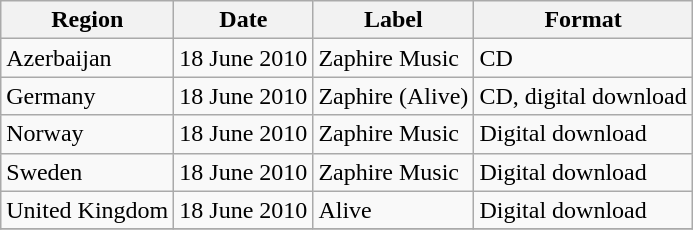<table class="wikitable">
<tr>
<th>Region</th>
<th>Date</th>
<th>Label</th>
<th>Format</th>
</tr>
<tr>
<td>Azerbaijan</td>
<td>18 June 2010</td>
<td>Zaphire Music</td>
<td>CD</td>
</tr>
<tr>
<td>Germany</td>
<td>18 June 2010</td>
<td>Zaphire (Alive)</td>
<td>CD, digital download</td>
</tr>
<tr>
<td>Norway</td>
<td>18 June 2010</td>
<td>Zaphire Music</td>
<td>Digital download</td>
</tr>
<tr>
<td>Sweden</td>
<td>18 June 2010</td>
<td>Zaphire Music</td>
<td>Digital download</td>
</tr>
<tr>
<td>United Kingdom</td>
<td>18 June 2010</td>
<td>Alive</td>
<td>Digital download</td>
</tr>
<tr>
</tr>
</table>
